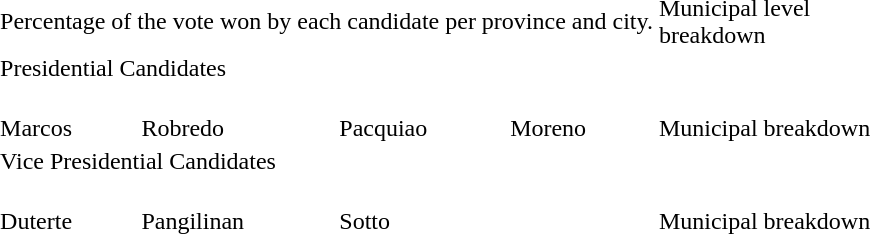<table align="center">
<tr>
<td colspan="4">Percentage of the vote won by each candidate per province and city.</td>
<td width="150px">Municipal level breakdown</td>
</tr>
<tr>
<td colspan="5">Presidential Candidates</td>
</tr>
<tr>
<td><br>Marcos</td>
<td><br>Robredo</td>
<td><br>Pacquiao</td>
<td><br>Moreno</td>
<td><br>Municipal breakdown</td>
</tr>
<tr>
<td colspan="5">Vice Presidential Candidates</td>
</tr>
<tr>
<td><br>Duterte</td>
<td><br>Pangilinan</td>
<td><br>Sotto</td>
<td></td>
<td><br>Municipal breakdown</td>
</tr>
</table>
